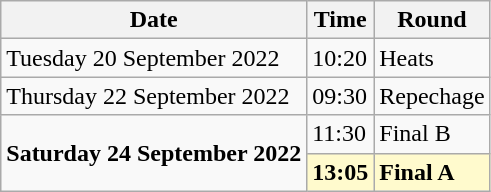<table class="wikitable">
<tr>
<th>Date</th>
<th>Time</th>
<th>Round</th>
</tr>
<tr>
<td>Tuesday 20 September 2022</td>
<td>10:20</td>
<td>Heats</td>
</tr>
<tr>
<td>Thursday 22 September 2022</td>
<td>09:30</td>
<td>Repechage</td>
</tr>
<tr>
<td rowspan=2><strong>Saturday 24 September 2022</strong></td>
<td>11:30</td>
<td>Final B</td>
</tr>
<tr>
<td style=background:lemonchiffon><strong>13:05</strong></td>
<td style=background:lemonchiffon><strong>Final A</strong></td>
</tr>
</table>
